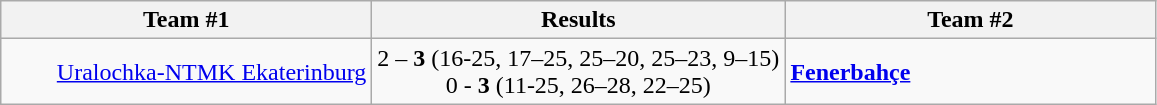<table class="wikitable" style="border-collapse: collapse;">
<tr>
<th align="right" width="240">Team #1</th>
<th>  Results  </th>
<th align="left" width="240">Team #2</th>
</tr>
<tr>
<td align="right"><a href='#'>Uralochka-NTMK Ekaterinburg</a> </td>
<td align="center">2 – <strong>3</strong> (16-25, 17–25, 25–20, 25–23, 9–15) <br> 0 - <strong>3</strong> (11-25, 26–28, 22–25)</td>
<td> <strong><a href='#'>Fenerbahçe</a></strong></td>
</tr>
</table>
